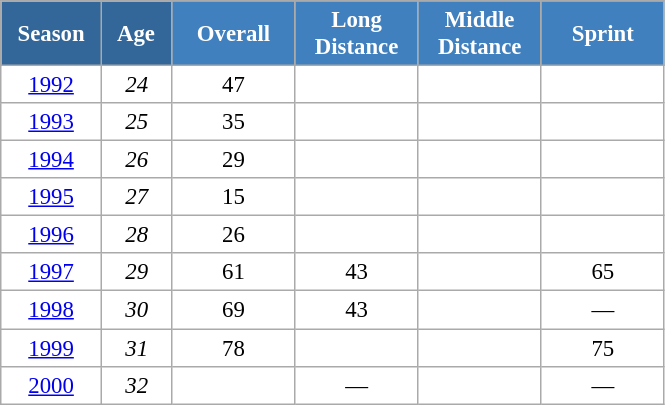<table class="wikitable" style="font-size:95%; text-align:center; border:grey solid 1px; border-collapse:collapse; background:#ffffff;">
<tr>
<th style="background-color:#369; color:white; width:60px;" rowspan="2"> Season </th>
<th style="background-color:#369; color:white; width:40px;" rowspan="2"> Age </th>
</tr>
<tr>
<th style="background-color:#4180be; color:white; width:75px;">Overall</th>
<th style="background-color:#4180be; color:white; width:75px;">Long Distance</th>
<th style="background-color:#4180be; color:white; width:75px;">Middle Distance</th>
<th style="background-color:#4180be; color:white; width:75px;">Sprint</th>
</tr>
<tr>
<td><a href='#'>1992</a></td>
<td><em>24</em></td>
<td>47</td>
<td></td>
<td></td>
<td></td>
</tr>
<tr>
<td><a href='#'>1993</a></td>
<td><em>25</em></td>
<td>35</td>
<td></td>
<td></td>
<td></td>
</tr>
<tr>
<td><a href='#'>1994</a></td>
<td><em>26</em></td>
<td>29</td>
<td></td>
<td></td>
<td></td>
</tr>
<tr>
<td><a href='#'>1995</a></td>
<td><em>27</em></td>
<td>15</td>
<td></td>
<td></td>
<td></td>
</tr>
<tr>
<td><a href='#'>1996</a></td>
<td><em>28</em></td>
<td>26</td>
<td></td>
<td></td>
<td></td>
</tr>
<tr>
<td><a href='#'>1997</a></td>
<td><em>29</em></td>
<td>61</td>
<td>43</td>
<td></td>
<td>65</td>
</tr>
<tr>
<td><a href='#'>1998</a></td>
<td><em>30</em></td>
<td>69</td>
<td>43</td>
<td></td>
<td>—</td>
</tr>
<tr>
<td><a href='#'>1999</a></td>
<td><em>31</em></td>
<td>78</td>
<td></td>
<td></td>
<td>75</td>
</tr>
<tr>
<td><a href='#'>2000</a></td>
<td><em>32</em></td>
<td></td>
<td>—</td>
<td></td>
<td>—</td>
</tr>
</table>
